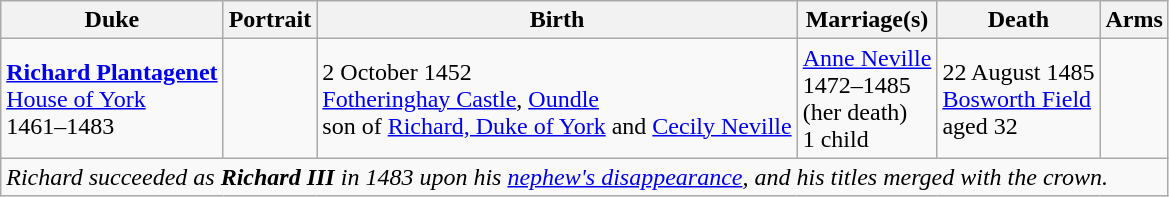<table class="wikitable">
<tr>
<th>Duke</th>
<th>Portrait</th>
<th>Birth</th>
<th>Marriage(s)</th>
<th>Death</th>
<th>Arms</th>
</tr>
<tr>
<td><strong><a href='#'>Richard Plantagenet</a></strong><br><a href='#'>House of York</a><br>1461–1483</td>
<td></td>
<td>2 October 1452<br><a href='#'>Fotheringhay Castle</a>, <a href='#'>Oundle</a><br>son of <a href='#'>Richard, Duke of York</a> and <a href='#'>Cecily Neville</a></td>
<td><a href='#'>Anne Neville</a><br>1472–1485<br>(her death)<br>1 child</td>
<td>22 August 1485<br><a href='#'>Bosworth Field</a><br>aged 32</td>
<td></td>
</tr>
<tr>
<td colspan="6"><em>Richard succeeded as <strong>Richard III</strong> in 1483 upon his <a href='#'>nephew's disappearance</a>, and his titles merged with the crown.</em></td>
</tr>
</table>
